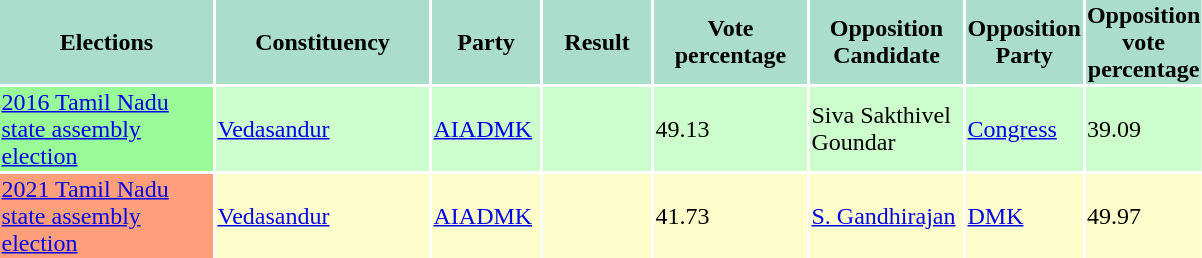<table>
<tr style="background:#adc;">
<th width="140">Elections</th>
<th width="140">Constituency</th>
<th width="70">Party</th>
<th width="70">Result</th>
<th width="100">Vote percentage</th>
<th width="100">Opposition Candidate</th>
<th width="70">Opposition Party</th>
<th width="70">Opposition vote percentage</th>
</tr>
<tr style="background:#cfc;">
<td bgcolor="98FB98"><a href='#'>2016 Tamil Nadu state assembly election</a></td>
<td><a href='#'>Vedasandur</a></td>
<td><a href='#'>AIADMK</a></td>
<td></td>
<td>49.13</td>
<td>Siva Sakthivel Goundar</td>
<td><a href='#'>Congress</a></td>
<td>39.09</td>
</tr>
<tr style="background:#ffc;">
<td bgcolor="FFA07A"><a href='#'>2021 Tamil Nadu state assembly election</a></td>
<td><a href='#'>Vedasandur</a></td>
<td><a href='#'>AIADMK</a></td>
<td></td>
<td>41.73</td>
<td><a href='#'>S. Gandhirajan</a></td>
<td><a href='#'>DMK</a></td>
<td>49.97</td>
</tr>
</table>
